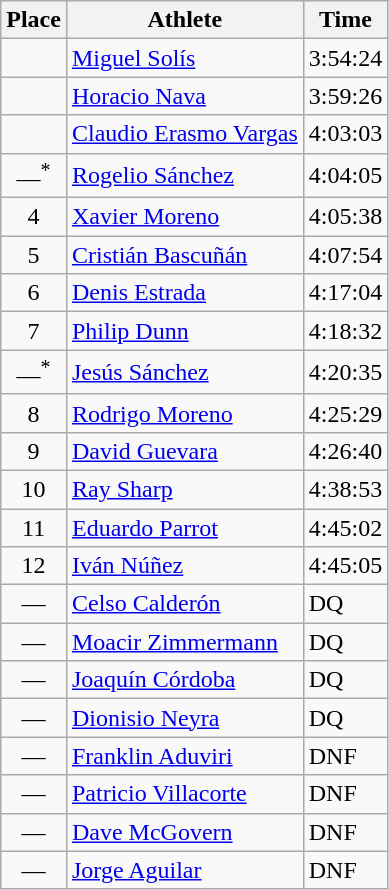<table class=wikitable>
<tr>
<th>Place</th>
<th>Athlete</th>
<th>Time</th>
</tr>
<tr>
<td align=center></td>
<td><a href='#'>Miguel Solís</a> </td>
<td>3:54:24</td>
</tr>
<tr>
<td align=center></td>
<td><a href='#'>Horacio Nava</a> </td>
<td>3:59:26</td>
</tr>
<tr>
<td align=center></td>
<td><a href='#'>Claudio Erasmo Vargas</a> </td>
<td>4:03:03</td>
</tr>
<tr>
<td align=center>—<sup>*</sup></td>
<td><a href='#'>Rogelio Sánchez</a> </td>
<td>4:04:05</td>
</tr>
<tr>
<td align=center>4</td>
<td><a href='#'>Xavier Moreno</a> </td>
<td>4:05:38</td>
</tr>
<tr>
<td align=center>5</td>
<td><a href='#'>Cristián Bascuñán</a> </td>
<td>4:07:54</td>
</tr>
<tr>
<td align=center>6</td>
<td><a href='#'>Denis Estrada</a> </td>
<td>4:17:04</td>
</tr>
<tr>
<td align=center>7</td>
<td><a href='#'>Philip Dunn</a> </td>
<td>4:18:32</td>
</tr>
<tr>
<td align=center>—<sup>*</sup></td>
<td><a href='#'>Jesús Sánchez</a> </td>
<td>4:20:35</td>
</tr>
<tr>
<td align=center>8</td>
<td><a href='#'>Rodrigo Moreno</a> </td>
<td>4:25:29</td>
</tr>
<tr>
<td align=center>9</td>
<td><a href='#'>David Guevara</a> </td>
<td>4:26:40</td>
</tr>
<tr>
<td align=center>10</td>
<td><a href='#'>Ray Sharp</a> </td>
<td>4:38:53</td>
</tr>
<tr>
<td align=center>11</td>
<td><a href='#'>Eduardo Parrot</a> </td>
<td>4:45:02</td>
</tr>
<tr>
<td align=center>12</td>
<td><a href='#'>Iván Núñez</a> </td>
<td>4:45:05</td>
</tr>
<tr>
<td align=center>—</td>
<td><a href='#'>Celso Calderón</a> </td>
<td>DQ</td>
</tr>
<tr>
<td align=center>—</td>
<td><a href='#'>Moacir Zimmermann</a> </td>
<td>DQ</td>
</tr>
<tr>
<td align=center>—</td>
<td><a href='#'>Joaquín Córdoba</a> </td>
<td>DQ</td>
</tr>
<tr>
<td align=center>—</td>
<td><a href='#'>Dionisio Neyra</a> </td>
<td>DQ</td>
</tr>
<tr>
<td align=center>—</td>
<td><a href='#'>Franklin Aduviri</a> </td>
<td>DNF</td>
</tr>
<tr>
<td align=center>—</td>
<td><a href='#'>Patricio Villacorte</a> </td>
<td>DNF</td>
</tr>
<tr>
<td align=center>—</td>
<td><a href='#'>Dave McGovern</a> </td>
<td>DNF</td>
</tr>
<tr>
<td align=center>—</td>
<td><a href='#'>Jorge Aguilar</a> </td>
<td>DNF</td>
</tr>
</table>
